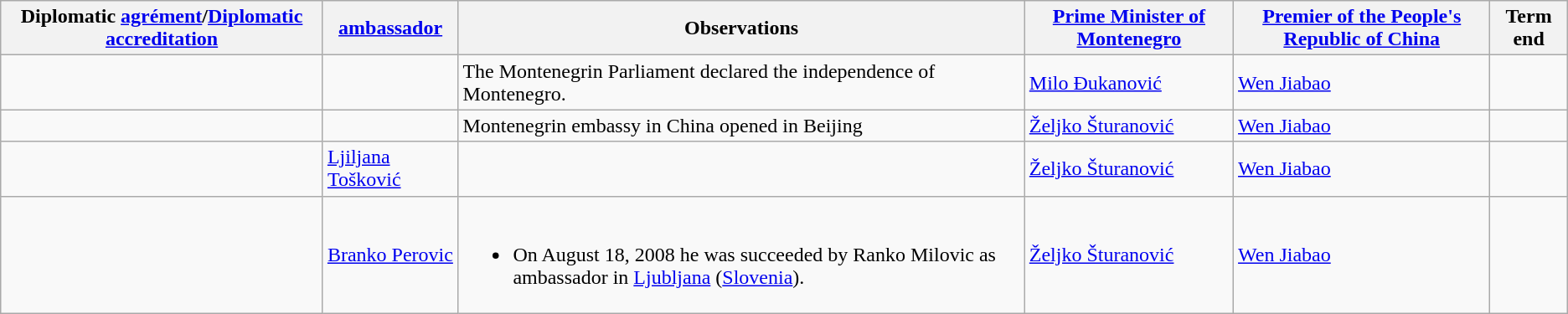<table class="wikitable sortable">
<tr>
<th>Diplomatic <a href='#'>agrément</a>/<a href='#'>Diplomatic accreditation</a></th>
<th><a href='#'>ambassador</a></th>
<th>Observations</th>
<th><a href='#'>Prime Minister of Montenegro</a></th>
<th><a href='#'>Premier of the People's Republic of China</a></th>
<th>Term end</th>
</tr>
<tr>
<td></td>
<td></td>
<td>The Montenegrin Parliament declared the independence of Montenegro.</td>
<td><a href='#'>Milo Đukanović</a></td>
<td><a href='#'>Wen Jiabao</a></td>
<td></td>
</tr>
<tr>
<td></td>
<td></td>
<td>Montenegrin embassy in China opened in Beijing</td>
<td><a href='#'>Željko Šturanović</a></td>
<td><a href='#'>Wen Jiabao</a></td>
<td></td>
</tr>
<tr>
<td></td>
<td><a href='#'>Ljiljana Tošković</a></td>
<td></td>
<td><a href='#'>Željko Šturanović</a></td>
<td><a href='#'>Wen Jiabao</a></td>
<td></td>
</tr>
<tr>
<td></td>
<td><a href='#'>Branko Perovic</a></td>
<td><br><ul><li>On August 18, 2008 he was succeeded by Ranko Milovic as ambassador in <a href='#'>Ljubljana</a> (<a href='#'>Slovenia</a>).</li></ul></td>
<td><a href='#'>Željko Šturanović</a></td>
<td><a href='#'>Wen Jiabao</a></td>
<td></td>
</tr>
</table>
